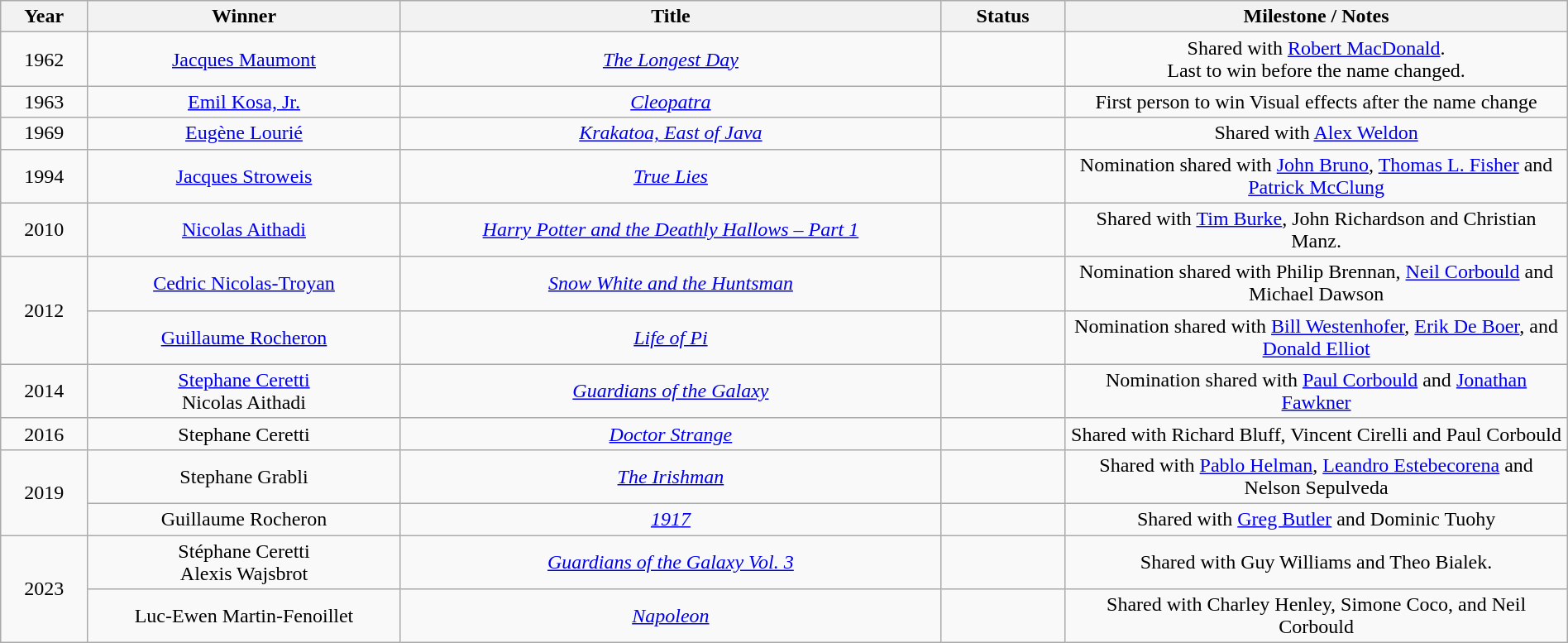<table class="wikitable" style="text-align: center" width="100%" cellpadding="5">
<tr>
<th width="50">Year</th>
<th width="200">Winner</th>
<th width="350">Title</th>
<th width="75">Status</th>
<th width="325">Milestone / Notes</th>
</tr>
<tr>
<td align="center">1962</td>
<td><a href='#'>Jacques Maumont</a></td>
<td><em><a href='#'>The Longest Day</a></em></td>
<td></td>
<td>Shared with <a href='#'>Robert MacDonald</a>.<br>Last to win before the name changed.</td>
</tr>
<tr>
<td align="center">1963</td>
<td><a href='#'>Emil Kosa, Jr.</a></td>
<td><em><a href='#'>Cleopatra</a></em></td>
<td></td>
<td>First person to win Visual effects after the name change</td>
</tr>
<tr>
<td>1969</td>
<td><a href='#'>Eugène Lourié</a></td>
<td><em><a href='#'>Krakatoa, East of Java</a></em></td>
<td></td>
<td>Shared with <a href='#'>Alex Weldon</a></td>
</tr>
<tr>
<td align="center">1994</td>
<td><a href='#'>Jacques Stroweis</a></td>
<td><em><a href='#'>True Lies</a></em></td>
<td></td>
<td>Nomination shared with <a href='#'>John Bruno</a>, <a href='#'>Thomas L. Fisher</a> and <a href='#'>Patrick McClung</a></td>
</tr>
<tr>
<td>2010</td>
<td><a href='#'>Nicolas Aithadi</a></td>
<td><em><a href='#'>Harry Potter and the Deathly Hallows – Part 1</a></em></td>
<td></td>
<td>Shared with <a href='#'>Tim Burke</a>, John Richardson and Christian Manz.</td>
</tr>
<tr>
<td align="center" rowspan="2">2012</td>
<td><a href='#'>Cedric Nicolas-Troyan</a></td>
<td><em><a href='#'>Snow White and the Huntsman</a></em></td>
<td></td>
<td>Nomination shared with Philip Brennan, <a href='#'>Neil Corbould</a> and Michael Dawson</td>
</tr>
<tr>
<td><a href='#'>Guillaume Rocheron</a></td>
<td><em><a href='#'>Life of Pi</a></em></td>
<td></td>
<td>Nomination shared with <a href='#'>Bill Westenhofer</a>, <a href='#'>Erik De Boer</a>, and <a href='#'>Donald Elliot</a></td>
</tr>
<tr>
<td align="center">2014</td>
<td><a href='#'>Stephane Ceretti</a><br>Nicolas Aithadi</td>
<td><em><a href='#'>Guardians of the Galaxy</a></em></td>
<td></td>
<td>Nomination shared with <a href='#'>Paul Corbould</a> and <a href='#'>Jonathan Fawkner</a></td>
</tr>
<tr>
<td>2016</td>
<td>Stephane Ceretti</td>
<td><em><a href='#'>Doctor Strange</a></em></td>
<td></td>
<td>Shared with Richard Bluff, Vincent Cirelli and Paul Corbould</td>
</tr>
<tr>
<td rowspan="2">2019</td>
<td>Stephane Grabli</td>
<td><em><a href='#'>The Irishman</a></em></td>
<td></td>
<td>Shared with <a href='#'>Pablo Helman</a>, <a href='#'>Leandro Estebecorena</a> and Nelson Sepulveda</td>
</tr>
<tr>
<td>Guillaume Rocheron</td>
<td><em><a href='#'>1917</a></em></td>
<td></td>
<td>Shared with <a href='#'>Greg Butler</a> and Dominic Tuohy</td>
</tr>
<tr>
<td rowspan="2">2023</td>
<td>Stéphane Ceretti<br>Alexis Wajsbrot</td>
<td><em><a href='#'>Guardians of the Galaxy Vol. 3</a></em></td>
<td></td>
<td>Shared with Guy Williams and Theo Bialek.</td>
</tr>
<tr>
<td>Luc-Ewen Martin-Fenoillet</td>
<td><em><a href='#'>Napoleon</a></em></td>
<td></td>
<td>Shared with Charley Henley, Simone Coco, and Neil Corbould</td>
</tr>
</table>
